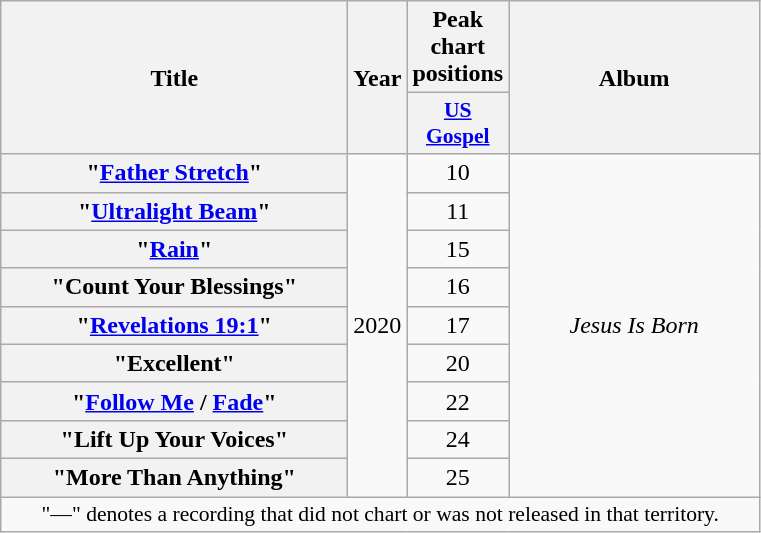<table class="wikitable plainrowheaders" style="text-align:center;">
<tr>
<th scope="col" rowspan="2" style="width:14em;">Title</th>
<th scope="col" rowspan="2" style="width:1em;">Year</th>
<th>Peak chart positions</th>
<th scope="col" rowspan="2" style="width:10em;">Album</th>
</tr>
<tr>
<th scope="col" style="width:3em;font-size:90%;"><a href='#'>US<br>Gospel</a><br></th>
</tr>
<tr>
<th scope="row">"<a href='#'>Father Stretch</a>"</th>
<td rowspan="9">2020</td>
<td>10</td>
<td rowspan="9"><em>Jesus Is Born</em></td>
</tr>
<tr>
<th scope="row">"<a href='#'>Ultralight Beam</a>"</th>
<td>11</td>
</tr>
<tr>
<th scope="row">"<a href='#'>Rain</a>"</th>
<td>15</td>
</tr>
<tr>
<th scope="row">"Count Your Blessings"</th>
<td>16</td>
</tr>
<tr>
<th scope="row">"<a href='#'>Revelations 19:1</a>"</th>
<td>17</td>
</tr>
<tr>
<th scope="row">"Excellent"</th>
<td>20</td>
</tr>
<tr>
<th scope="row">"<a href='#'>Follow Me</a> / <a href='#'>Fade</a>"</th>
<td>22</td>
</tr>
<tr>
<th scope="row">"Lift Up Your Voices"</th>
<td>24</td>
</tr>
<tr>
<th scope="row">"More Than Anything"</th>
<td>25</td>
</tr>
<tr>
<td colspan="8" style="font-size:90%">"—" denotes a recording that did not chart or was not released in that territory.</td>
</tr>
</table>
